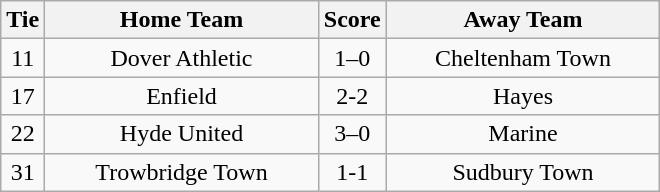<table class="wikitable" style="text-align:center;">
<tr>
<th width=20>Tie</th>
<th width=175>Home Team</th>
<th width=20>Score</th>
<th width=175>Away Team</th>
</tr>
<tr>
<td>11</td>
<td>Dover Athletic</td>
<td>1–0</td>
<td>Cheltenham Town</td>
</tr>
<tr>
<td>17</td>
<td>Enfield</td>
<td>2-2</td>
<td>Hayes</td>
</tr>
<tr>
<td>22</td>
<td>Hyde United</td>
<td>3–0</td>
<td>Marine</td>
</tr>
<tr>
<td>31</td>
<td>Trowbridge Town</td>
<td>1-1</td>
<td>Sudbury Town</td>
</tr>
</table>
